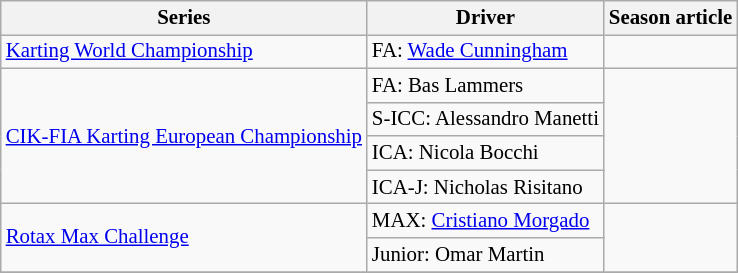<table class="wikitable" style="font-size: 87%;">
<tr>
<th>Series</th>
<th>Driver</th>
<th>Season article</th>
</tr>
<tr>
<td><a href='#'>Karting World Championship</a></td>
<td>FA:  <a href='#'>Wade Cunningham</a></td>
<td></td>
</tr>
<tr>
<td rowspan=4><a href='#'>CIK-FIA Karting European Championship</a></td>
<td>FA:  Bas Lammers</td>
<td rowspan=4></td>
</tr>
<tr>
<td>S-ICC:  Alessandro Manetti</td>
</tr>
<tr>
<td>ICA:  Nicola Bocchi</td>
</tr>
<tr>
<td>ICA-J:  Nicholas Risitano</td>
</tr>
<tr>
<td rowspan=2><a href='#'>Rotax Max Challenge</a></td>
<td>MAX:  <a href='#'>Cristiano Morgado</a></td>
<td rowspan=2></td>
</tr>
<tr>
<td>Junior:  Omar Martin</td>
</tr>
<tr>
</tr>
</table>
